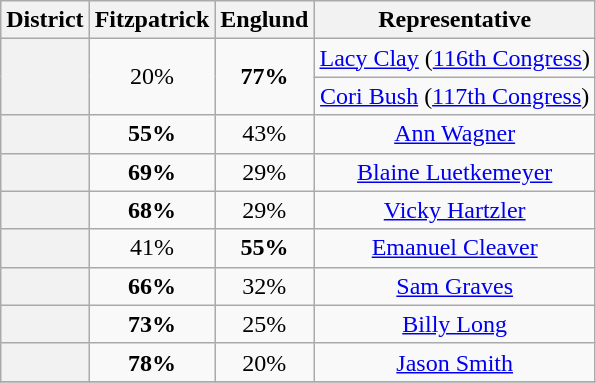<table class=wikitable>
<tr>
<th>District</th>
<th>Fitzpatrick</th>
<th>Englund</th>
<th>Representative</th>
</tr>
<tr align=center>
<th rowspan=2 ></th>
<td rowspan=2>20%</td>
<td rowspan=2><strong>77%</strong></td>
<td><a href='#'>Lacy Clay</a> (<a href='#'>116th Congress</a>)</td>
</tr>
<tr align=center>
<td><a href='#'>Cori Bush</a> (<a href='#'>117th Congress</a>)</td>
</tr>
<tr align=center>
<th></th>
<td><strong>55%</strong></td>
<td>43%</td>
<td><a href='#'>Ann Wagner</a></td>
</tr>
<tr align=center>
<th></th>
<td><strong>69%</strong></td>
<td>29%</td>
<td><a href='#'>Blaine Luetkemeyer</a></td>
</tr>
<tr align=center>
<th></th>
<td><strong>68%</strong></td>
<td>29%</td>
<td><a href='#'>Vicky Hartzler</a></td>
</tr>
<tr align=center>
<th></th>
<td>41%</td>
<td><strong>55%</strong></td>
<td><a href='#'>Emanuel Cleaver</a></td>
</tr>
<tr align=center>
<th></th>
<td><strong>66%</strong></td>
<td>32%</td>
<td><a href='#'>Sam Graves</a></td>
</tr>
<tr align=center>
<th></th>
<td><strong>73%</strong></td>
<td>25%</td>
<td><a href='#'>Billy Long</a></td>
</tr>
<tr align=center>
<th></th>
<td><strong>78%</strong></td>
<td>20%</td>
<td><a href='#'>Jason Smith</a></td>
</tr>
<tr align=center>
</tr>
</table>
